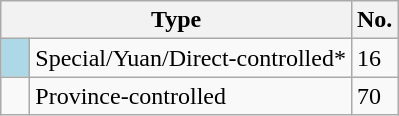<table class="wikitable">
<tr>
<th colspan=2>Type</th>
<th>No.</th>
</tr>
<tr>
<td bgcolor=lightblue>   </td>
<td>Special/Yuan/Direct-controlled*</td>
<td>16</td>
</tr>
<tr>
<td>   </td>
<td>Province-controlled</td>
<td>70</td>
</tr>
</table>
